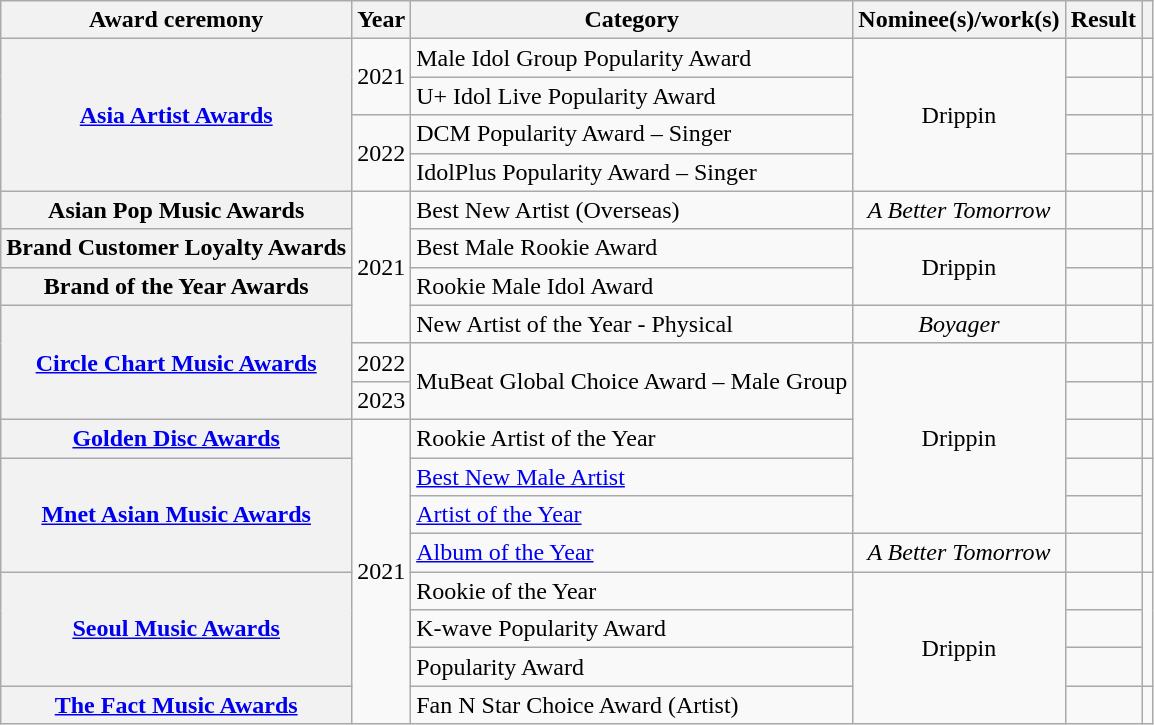<table class="wikitable sortable plainrowheaders">
<tr>
<th scope="col">Award ceremony</th>
<th scope="col">Year</th>
<th scope="col">Category</th>
<th scope="col">Nominee(s)/work(s)</th>
<th scope="col">Result</th>
<th scope="col" class="unsortable"></th>
</tr>
<tr>
<th scope="row" rowspan="4"><a href='#'>Asia Artist Awards</a></th>
<td rowspan="2">2021</td>
<td>Male Idol Group Popularity Award</td>
<td align=center rowspan="4">Drippin</td>
<td></td>
<td align=center></td>
</tr>
<tr>
<td>U+ Idol Live Popularity Award</td>
<td></td>
<td align=center></td>
</tr>
<tr>
<td rowspan="2">2022</td>
<td>DCM Popularity Award – Singer</td>
<td></td>
<td style="text-align:center;"></td>
</tr>
<tr>
<td>IdolPlus Popularity Award – Singer</td>
<td></td>
<td style="text-align:center"></td>
</tr>
<tr>
<th scope="row">Asian Pop Music Awards</th>
<td rowspan="4">2021</td>
<td>Best New Artist (Overseas)</td>
<td align=center><em>A Better Tomorrow</em></td>
<td></td>
<td align=center></td>
</tr>
<tr>
<th scope="row">Brand Customer Loyalty Awards</th>
<td>Best Male Rookie Award</td>
<td align=center rowspan="2">Drippin</td>
<td></td>
<td align=center></td>
</tr>
<tr>
<th scope="row">Brand of the Year Awards</th>
<td>Rookie Male Idol Award</td>
<td></td>
<td align=center></td>
</tr>
<tr>
<th scope="row" rowspan="3"><a href='#'>Circle Chart Music Awards</a></th>
<td>New Artist of the Year - Physical</td>
<td align=center><em>Boyager</em></td>
<td></td>
<td align=center></td>
</tr>
<tr>
<td>2022</td>
<td rowspan="2">MuBeat Global Choice Award – Male Group</td>
<td align=center rowspan="5">Drippin</td>
<td></td>
<td style="text-align:center;"></td>
</tr>
<tr>
<td>2023</td>
<td></td>
<td style="text-align:center;"></td>
</tr>
<tr>
<th scope="row"><a href='#'>Golden Disc Awards</a></th>
<td rowspan="8">2021</td>
<td>Rookie Artist of the Year</td>
<td></td>
<td align=center></td>
</tr>
<tr>
<th scope="row" rowspan="3"><a href='#'>Mnet Asian Music Awards</a></th>
<td><a href='#'>Best New Male Artist</a></td>
<td></td>
<td style="text-align:center" rowspan="3"></td>
</tr>
<tr>
<td><a href='#'>Artist of the Year</a></td>
<td></td>
</tr>
<tr>
<td><a href='#'>Album of the Year</a></td>
<td style="text-align:center"><em>A Better Tomorrow</em></td>
<td></td>
</tr>
<tr>
<th scope="row" rowspan="3"><a href='#'>Seoul Music Awards</a></th>
<td>Rookie of the Year</td>
<td style="text-align:center" rowspan="4">Drippin</td>
<td></td>
<td align=center rowspan="3"></td>
</tr>
<tr>
<td>K-wave Popularity Award</td>
<td></td>
</tr>
<tr>
<td>Popularity Award</td>
<td></td>
</tr>
<tr>
<th scope="row"><a href='#'>The Fact Music Awards</a></th>
<td>Fan N Star Choice Award (Artist)</td>
<td></td>
<td align=center></td>
</tr>
</table>
